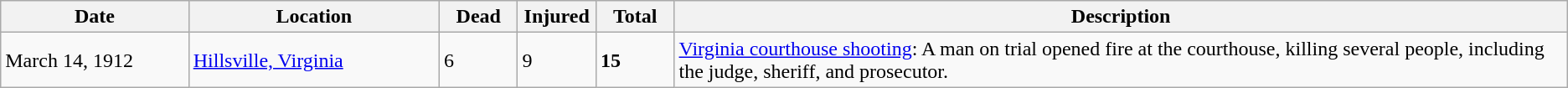<table class="wikitable sortable">
<tr>
<th width=12%>Date</th>
<th width=16%>Location</th>
<th width=5%>Dead</th>
<th width=5%>Injured</th>
<th width=5%>Total</th>
<th width=60%>Description</th>
</tr>
<tr>
<td>March 14, 1912</td>
<td><a href='#'>Hillsville, Virginia</a></td>
<td>6</td>
<td>9</td>
<td><strong>15</strong></td>
<td><a href='#'>Virginia courthouse shooting</a>: A man on trial opened fire at the courthouse, killing several people, including the judge, sheriff, and prosecutor.</td>
</tr>
</table>
